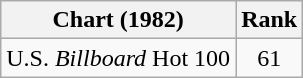<table class="wikitable">
<tr>
<th align="left">Chart (1982)</th>
<th style="text-align:center;">Rank</th>
</tr>
<tr>
<td>U.S. <em>Billboard</em> Hot 100 </td>
<td style="text-align:center;">61</td>
</tr>
</table>
